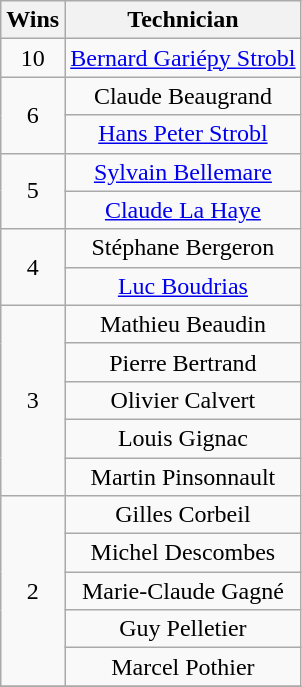<table class="wikitable" style="text-align:center;">
<tr>
<th scope="col" width="17">Wins</th>
<th scope="col" align="center">Technician</th>
</tr>
<tr>
<td rowspan="1" style="text-align:center;">10</td>
<td><a href='#'>Bernard Gariépy Strobl</a></td>
</tr>
<tr>
<td rowspan="2" style="text-align:center;">6</td>
<td>Claude Beaugrand</td>
</tr>
<tr>
<td><a href='#'>Hans Peter Strobl</a></td>
</tr>
<tr>
<td rowspan="2" style="text-align:center;">5</td>
<td><a href='#'>Sylvain Bellemare</a></td>
</tr>
<tr>
<td><a href='#'>Claude La Haye</a></td>
</tr>
<tr>
<td rowspan="2" style="text-align:center;">4</td>
<td>Stéphane Bergeron</td>
</tr>
<tr>
<td><a href='#'>Luc Boudrias</a></td>
</tr>
<tr>
<td rowspan="5" style="text-align:center;">3</td>
<td>Mathieu Beaudin</td>
</tr>
<tr>
<td>Pierre Bertrand</td>
</tr>
<tr>
<td>Olivier Calvert</td>
</tr>
<tr>
<td>Louis Gignac</td>
</tr>
<tr>
<td>Martin Pinsonnault</td>
</tr>
<tr>
<td rowspan="5" style="text-align:center;">2</td>
<td>Gilles Corbeil</td>
</tr>
<tr>
<td>Michel Descombes</td>
</tr>
<tr>
<td>Marie-Claude Gagné</td>
</tr>
<tr>
<td>Guy Pelletier</td>
</tr>
<tr>
<td>Marcel Pothier</td>
</tr>
<tr>
</tr>
</table>
